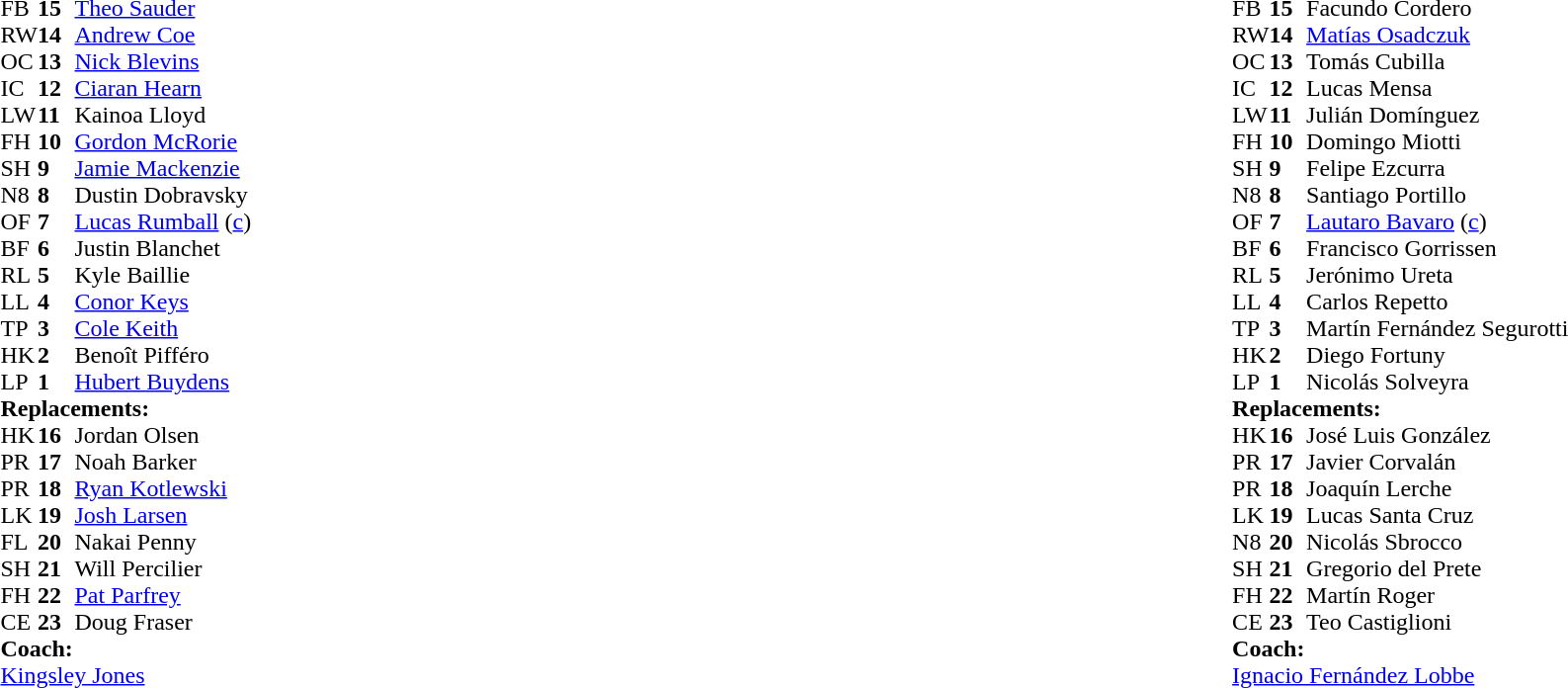<table style="width:100%">
<tr>
<td style="vertical-align:top; width:50%"><br><table cellspacing="0" cellpadding="0">
<tr>
<th width="25"></th>
<th width="25"></th>
</tr>
<tr>
<td>FB</td>
<td><strong>15</strong></td>
<td><a href='#'>Theo Sauder</a></td>
</tr>
<tr>
<td>RW</td>
<td><strong>14</strong></td>
<td><a href='#'>Andrew Coe</a></td>
<td></td>
<td></td>
</tr>
<tr>
<td>OC</td>
<td><strong>13</strong></td>
<td><a href='#'>Nick Blevins</a></td>
</tr>
<tr>
<td>IC</td>
<td><strong>12</strong></td>
<td><a href='#'>Ciaran Hearn</a></td>
<td></td>
<td></td>
</tr>
<tr>
<td>LW</td>
<td><strong>11</strong></td>
<td>Kainoa Lloyd</td>
</tr>
<tr>
<td>FH</td>
<td><strong>10</strong></td>
<td><a href='#'>Gordon McRorie</a></td>
</tr>
<tr>
<td>SH</td>
<td><strong>9</strong></td>
<td><a href='#'>Jamie Mackenzie</a></td>
<td></td>
<td></td>
</tr>
<tr>
<td>N8</td>
<td><strong>8</strong></td>
<td>Dustin Dobravsky</td>
<td></td>
<td></td>
</tr>
<tr>
<td>OF</td>
<td><strong>7</strong></td>
<td><a href='#'>Lucas Rumball</a> (<a href='#'>c</a>)</td>
</tr>
<tr>
<td>BF</td>
<td><strong>6</strong></td>
<td>Justin Blanchet</td>
</tr>
<tr>
<td>RL</td>
<td><strong>5</strong></td>
<td>Kyle Baillie</td>
</tr>
<tr>
<td>LL</td>
<td><strong>4</strong></td>
<td><a href='#'>Conor Keys</a></td>
<td></td>
<td></td>
</tr>
<tr>
<td>TP</td>
<td><strong>3</strong></td>
<td><a href='#'>Cole Keith</a></td>
<td></td>
<td></td>
</tr>
<tr>
<td>HK</td>
<td><strong>2</strong></td>
<td>Benoît Pifféro</td>
<td></td>
<td></td>
</tr>
<tr>
<td>LP</td>
<td><strong>1</strong></td>
<td><a href='#'>Hubert Buydens</a></td>
<td></td>
<td></td>
</tr>
<tr>
<td colspan=3><strong>Replacements:</strong></td>
</tr>
<tr>
<td>HK</td>
<td><strong>16</strong></td>
<td>Jordan Olsen</td>
<td></td>
<td></td>
</tr>
<tr>
<td>PR</td>
<td><strong>17</strong></td>
<td>Noah Barker</td>
<td></td>
<td></td>
</tr>
<tr>
<td>PR</td>
<td><strong>18</strong></td>
<td><a href='#'>Ryan Kotlewski</a></td>
<td></td>
<td></td>
</tr>
<tr>
<td>LK</td>
<td><strong>19</strong></td>
<td><a href='#'>Josh Larsen</a></td>
<td></td>
<td></td>
</tr>
<tr>
<td>FL</td>
<td><strong>20</strong></td>
<td>Nakai Penny</td>
<td></td>
<td></td>
<td></td>
</tr>
<tr>
<td>SH</td>
<td><strong>21</strong></td>
<td>Will Percilier</td>
<td></td>
<td></td>
</tr>
<tr>
<td>FH</td>
<td><strong>22</strong></td>
<td><a href='#'>Pat Parfrey</a></td>
<td></td>
<td></td>
</tr>
<tr>
<td>CE</td>
<td><strong>23</strong></td>
<td>Doug Fraser</td>
<td></td>
<td></td>
</tr>
<tr>
<td colspan="3"><strong>Coach:</strong></td>
</tr>
<tr>
<td colspan="4"> <a href='#'>Kingsley Jones</a></td>
</tr>
</table>
</td>
<td style="vertical-align:top; width:50%"><br><table cellspacing="0" cellpadding="0" style="margin:auto">
<tr>
<th width="25"></th>
<th width="25"></th>
</tr>
<tr>
<td>FB</td>
<td><strong>15</strong></td>
<td>Facundo Cordero</td>
</tr>
<tr>
<td>RW</td>
<td><strong>14</strong></td>
<td><a href='#'>Matías Osadczuk</a></td>
</tr>
<tr>
<td>OC</td>
<td><strong>13</strong></td>
<td>Tomás Cubilla</td>
<td></td>
<td></td>
</tr>
<tr>
<td>IC</td>
<td><strong>12</strong></td>
<td>Lucas Mensa</td>
</tr>
<tr>
<td>LW</td>
<td><strong>11</strong></td>
<td>Julián Domínguez</td>
</tr>
<tr>
<td>FH</td>
<td><strong>10</strong></td>
<td>Domingo Miotti</td>
<td></td>
<td></td>
</tr>
<tr>
<td>SH</td>
<td><strong>9</strong></td>
<td>Felipe Ezcurra</td>
<td></td>
<td></td>
</tr>
<tr>
<td>N8</td>
<td><strong>8</strong></td>
<td>Santiago Portillo</td>
<td></td>
<td></td>
</tr>
<tr>
<td>OF</td>
<td><strong>7</strong></td>
<td><a href='#'>Lautaro Bavaro</a> (<a href='#'>c</a>)</td>
</tr>
<tr>
<td>BF</td>
<td><strong>6</strong></td>
<td>Francisco Gorrissen</td>
</tr>
<tr>
<td>RL</td>
<td><strong>5</strong></td>
<td>Jerónimo Ureta</td>
</tr>
<tr>
<td>LL</td>
<td><strong>4</strong></td>
<td>Carlos Repetto</td>
<td></td>
<td></td>
</tr>
<tr>
<td>TP</td>
<td><strong>3</strong></td>
<td>Martín Fernández Segurotti</td>
<td></td>
<td></td>
</tr>
<tr>
<td>HK</td>
<td><strong>2</strong></td>
<td>Diego Fortuny</td>
<td></td>
<td></td>
</tr>
<tr>
<td>LP</td>
<td><strong>1</strong></td>
<td>Nicolás Solveyra</td>
<td></td>
<td></td>
</tr>
<tr>
<td colspan=3><strong>Replacements:</strong></td>
</tr>
<tr>
<td>HK</td>
<td><strong>16</strong></td>
<td>José Luis González</td>
<td></td>
<td></td>
</tr>
<tr>
<td>PR</td>
<td><strong>17</strong></td>
<td>Javier Corvalán</td>
<td></td>
<td></td>
</tr>
<tr>
<td>PR</td>
<td><strong>18</strong></td>
<td>Joaquín Lerche</td>
<td></td>
<td></td>
</tr>
<tr>
<td>LK</td>
<td><strong>19</strong></td>
<td>Lucas Santa Cruz</td>
<td></td>
<td></td>
</tr>
<tr>
<td>N8</td>
<td><strong>20</strong></td>
<td>Nicolás Sbrocco</td>
<td></td>
<td></td>
</tr>
<tr>
<td>SH</td>
<td><strong>21</strong></td>
<td>Gregorio del Prete</td>
<td></td>
<td></td>
</tr>
<tr>
<td>FH</td>
<td><strong>22</strong></td>
<td>Martín Roger</td>
<td></td>
<td></td>
</tr>
<tr>
<td>CE</td>
<td><strong>23</strong></td>
<td>Teo Castiglioni</td>
<td></td>
<td></td>
</tr>
<tr>
<td colspan="3"><strong>Coach:</strong></td>
</tr>
<tr>
<td colspan="4"> <a href='#'>Ignacio Fernández Lobbe</a></td>
</tr>
</table>
</td>
</tr>
</table>
